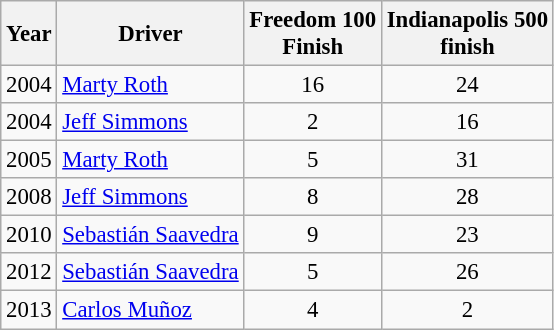<table class="wikitable" style="font-size: 95%;">
<tr>
<th>Year</th>
<th>Driver</th>
<th>Freedom 100<br>Finish</th>
<th>Indianapolis 500<br>finish</th>
</tr>
<tr>
<td>2004</td>
<td> <a href='#'>Marty Roth</a></td>
<td style="text-align:center;">16</td>
<td style="text-align:center;">24</td>
</tr>
<tr>
<td>2004</td>
<td> <a href='#'>Jeff Simmons</a></td>
<td style="text-align:center;">2</td>
<td style="text-align:center;">16</td>
</tr>
<tr>
<td>2005</td>
<td> <a href='#'>Marty Roth</a></td>
<td style="text-align:center;">5</td>
<td style="text-align:center;">31</td>
</tr>
<tr>
<td>2008</td>
<td> <a href='#'>Jeff Simmons</a></td>
<td style="text-align:center;">8</td>
<td style="text-align:center;">28</td>
</tr>
<tr>
<td>2010</td>
<td> <a href='#'>Sebastián Saavedra</a></td>
<td style="text-align:center;">9</td>
<td style="text-align:center;">23</td>
</tr>
<tr>
<td>2012</td>
<td> <a href='#'>Sebastián Saavedra</a></td>
<td style="text-align:center;">5</td>
<td style="text-align:center;">26</td>
</tr>
<tr>
<td>2013</td>
<td> <a href='#'>Carlos Muñoz</a></td>
<td style="text-align:center;">4</td>
<td style="text-align:center;">2</td>
</tr>
</table>
